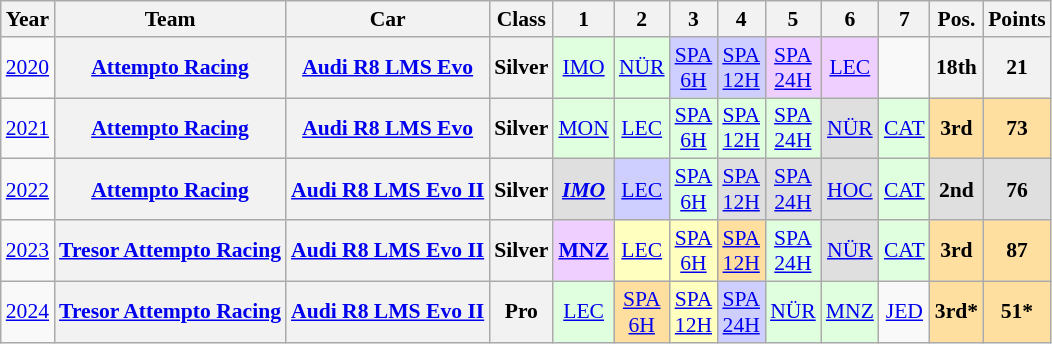<table class="wikitable" border="1" style="text-align:center; font-size:90%;">
<tr>
<th>Year</th>
<th>Team</th>
<th>Car</th>
<th>Class</th>
<th>1</th>
<th>2</th>
<th>3</th>
<th>4</th>
<th>5</th>
<th>6</th>
<th>7</th>
<th>Pos.</th>
<th>Points</th>
</tr>
<tr>
<td><a href='#'>2020</a></td>
<th><a href='#'>Attempto Racing</a></th>
<th><a href='#'>Audi R8 LMS Evo</a></th>
<th>Silver</th>
<td style="background:#DFFFDF;"><a href='#'>IMO</a><br></td>
<td style="background:#DFFFDF;"><a href='#'>NÜR</a><br></td>
<td style="background:#CFCFFF;"><a href='#'>SPA<br>6H</a><br></td>
<td style="background:#CFCFFF;"><a href='#'>SPA<br>12H</a><br></td>
<td style="background:#EFCFFF;"><a href='#'>SPA<br>24H</a><br></td>
<td style="background:#EFCFFF;"><a href='#'>LEC</a><br></td>
<td></td>
<th>18th</th>
<th>21</th>
</tr>
<tr>
<td><a href='#'>2021</a></td>
<th><a href='#'>Attempto Racing</a></th>
<th><a href='#'>Audi R8 LMS Evo</a></th>
<th>Silver</th>
<td style="background:#DFFFDF;"><a href='#'>MON</a><br></td>
<td style="background:#DFFFDF;"><a href='#'>LEC</a><br></td>
<td style="background:#DFFFDF;"><a href='#'>SPA<br>6H</a><br></td>
<td style="background:#DFFFDF;"><a href='#'>SPA<br>12H</a><br></td>
<td style="background:#DFFFDF;"><a href='#'>SPA<br>24H</a><br></td>
<td style="background:#DFDFDF;"><a href='#'>NÜR</a><br></td>
<td style="background:#DFFFDF;"><a href='#'>CAT</a><br></td>
<th style="background:#FFDF9F;">3rd</th>
<th style="background:#FFDF9F;">73</th>
</tr>
<tr>
<td><a href='#'>2022</a></td>
<th><a href='#'>Attempto Racing</a></th>
<th><a href='#'>Audi R8 LMS Evo II</a></th>
<th>Silver</th>
<td style="background:#DFDFDF;"><strong><em><a href='#'>IMO</a></em></strong><br></td>
<td style="background:#CFCFFF;"><a href='#'>LEC</a><br></td>
<td style="background:#DFFFDF;"><a href='#'>SPA<br>6H</a><br></td>
<td style="background:#DFDFDF;"><a href='#'>SPA<br>12H</a><br></td>
<td style="background:#DFDFDF;"><a href='#'>SPA<br>24H</a><br></td>
<td style="background:#DFDFDF;"><a href='#'>HOC</a><br></td>
<td style="background:#DFFFDF;"><a href='#'>CAT</a><br></td>
<th style="background:#DFDFDF;">2nd</th>
<th style="background:#DFDFDF;">76</th>
</tr>
<tr>
<td><a href='#'>2023</a></td>
<th><a href='#'>Tresor Attempto Racing</a></th>
<th><a href='#'>Audi R8 LMS Evo II</a></th>
<th>Silver</th>
<td style="background:#EFCFFF;"><strong><a href='#'>MNZ</a></strong><br></td>
<td style="background:#FFFFBF;"><a href='#'>LEC</a><br></td>
<td style="background:#FFFFBF;"><a href='#'>SPA<br>6H</a><br></td>
<td style="background:#FFDF9F;"><a href='#'>SPA<br>12H</a><br></td>
<td style="background:#DFFFDF;"><a href='#'>SPA<br>24H</a><br></td>
<td style="background:#DFDFDF;"><a href='#'>NÜR</a><br></td>
<td style="background:#DFFFDF;"><a href='#'>CAT</a><br></td>
<th style="background:#FFDF9F;">3rd</th>
<th style="background:#FFDF9F;">87</th>
</tr>
<tr>
<td><a href='#'>2024</a></td>
<th><a href='#'>Tresor Attempto Racing</a></th>
<th><a href='#'>Audi R8 LMS Evo II</a></th>
<th>Pro</th>
<td style="background:#DFFFDF;"><a href='#'>LEC</a><br></td>
<td style="background:#FFDF9F;"><a href='#'>SPA<br>6H</a><br></td>
<td style="background:#FFFFBF;"><a href='#'>SPA<br>12H</a><br></td>
<td style="background:#CFCFFF;"><a href='#'>SPA<br>24H</a><br></td>
<td style="background:#DFFFDF;"><a href='#'>NÜR</a><br></td>
<td style="background:#DFFFDF;"><a href='#'>MNZ</a><br></td>
<td style="background:#;"><a href='#'>JED</a></td>
<th style="background:#FFDF9F;">3rd*</th>
<th style="background:#FFDF9F;">51*</th>
</tr>
</table>
